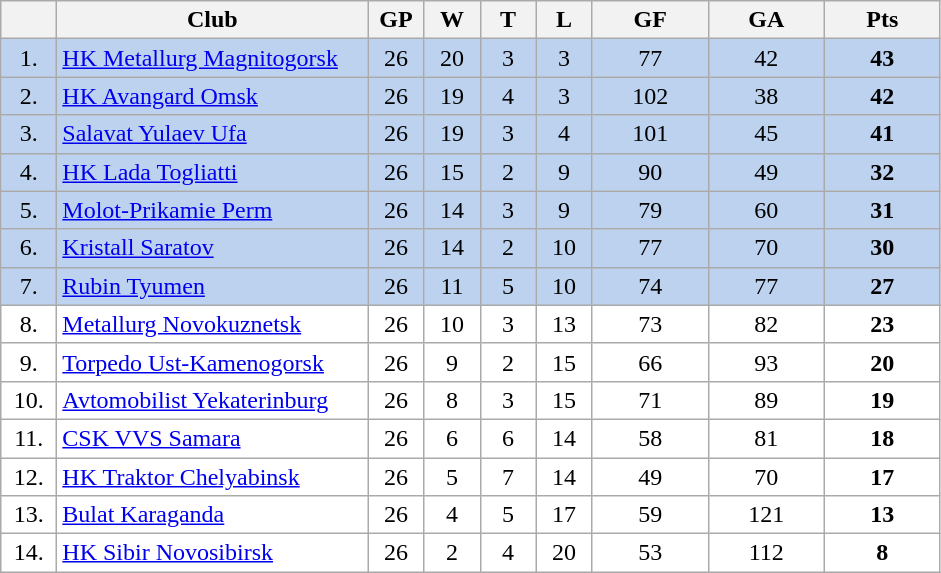<table class="wikitable">
<tr>
<th width="30"></th>
<th width="200">Club</th>
<th width="30">GP</th>
<th width="30">W</th>
<th width="30">T</th>
<th width="30">L</th>
<th width="70">GF</th>
<th width="70">GA</th>
<th width="70">Pts</th>
</tr>
<tr bgcolor="#BCD2EE" align="center">
<td>1.</td>
<td align="left"><a href='#'>HK Metallurg Magnitogorsk</a></td>
<td>26</td>
<td>20</td>
<td>3</td>
<td>3</td>
<td>77</td>
<td>42</td>
<td><strong>43</strong></td>
</tr>
<tr bgcolor="#BCD2EE" align="center">
<td>2.</td>
<td align="left"><a href='#'>HK Avangard Omsk</a></td>
<td>26</td>
<td>19</td>
<td>4</td>
<td>3</td>
<td>102</td>
<td>38</td>
<td><strong>42</strong></td>
</tr>
<tr bgcolor="#BCD2EE" align="center">
<td>3.</td>
<td align="left"><a href='#'>Salavat Yulaev Ufa</a></td>
<td>26</td>
<td>19</td>
<td>3</td>
<td>4</td>
<td>101</td>
<td>45</td>
<td><strong>41</strong></td>
</tr>
<tr bgcolor="#BCD2EE" align="center">
<td>4.</td>
<td align="left"><a href='#'>HK Lada Togliatti</a></td>
<td>26</td>
<td>15</td>
<td>2</td>
<td>9</td>
<td>90</td>
<td>49</td>
<td><strong>32</strong></td>
</tr>
<tr bgcolor="#BCD2EE" align="center">
<td>5.</td>
<td align="left"><a href='#'>Molot-Prikamie Perm</a></td>
<td>26</td>
<td>14</td>
<td>3</td>
<td>9</td>
<td>79</td>
<td>60</td>
<td><strong>31</strong></td>
</tr>
<tr bgcolor="#BCD2EE" align="center">
<td>6.</td>
<td align="left"><a href='#'>Kristall Saratov</a></td>
<td>26</td>
<td>14</td>
<td>2</td>
<td>10</td>
<td>77</td>
<td>70</td>
<td><strong>30</strong></td>
</tr>
<tr bgcolor="#BCD2EE" align="center">
<td>7.</td>
<td align="left"><a href='#'>Rubin Tyumen</a></td>
<td>26</td>
<td>11</td>
<td>5</td>
<td>10</td>
<td>74</td>
<td>77</td>
<td><strong>27</strong></td>
</tr>
<tr bgcolor="#FFFFFF" align="center">
<td>8.</td>
<td align="left"><a href='#'>Metallurg Novokuznetsk</a></td>
<td>26</td>
<td>10</td>
<td>3</td>
<td>13</td>
<td>73</td>
<td>82</td>
<td><strong>23</strong></td>
</tr>
<tr bgcolor="#FFFFFF" align="center">
<td>9.</td>
<td align="left"><a href='#'>Torpedo Ust-Kamenogorsk</a></td>
<td>26</td>
<td>9</td>
<td>2</td>
<td>15</td>
<td>66</td>
<td>93</td>
<td><strong>20</strong></td>
</tr>
<tr bgcolor="#FFFFFF" align="center">
<td>10.</td>
<td align="left"><a href='#'>Avtomobilist Yekaterinburg</a></td>
<td>26</td>
<td>8</td>
<td>3</td>
<td>15</td>
<td>71</td>
<td>89</td>
<td><strong>19</strong></td>
</tr>
<tr bgcolor="#FFFFFF" align="center">
<td>11.</td>
<td align="left"><a href='#'>CSK VVS Samara</a></td>
<td>26</td>
<td>6</td>
<td>6</td>
<td>14</td>
<td>58</td>
<td>81</td>
<td><strong>18</strong></td>
</tr>
<tr bgcolor="#FFFFFF" align="center">
<td>12.</td>
<td align="left"><a href='#'>HK Traktor Chelyabinsk</a></td>
<td>26</td>
<td>5</td>
<td>7</td>
<td>14</td>
<td>49</td>
<td>70</td>
<td><strong>17</strong></td>
</tr>
<tr bgcolor="#FFFFFF" align="center">
<td>13.</td>
<td align="left"><a href='#'>Bulat Karaganda</a></td>
<td>26</td>
<td>4</td>
<td>5</td>
<td>17</td>
<td>59</td>
<td>121</td>
<td><strong>13</strong></td>
</tr>
<tr bgcolor="#FFFFFF" align="center">
<td>14.</td>
<td align="left"><a href='#'>HK Sibir Novosibirsk</a></td>
<td>26</td>
<td>2</td>
<td>4</td>
<td>20</td>
<td>53</td>
<td>112</td>
<td><strong>8</strong></td>
</tr>
</table>
